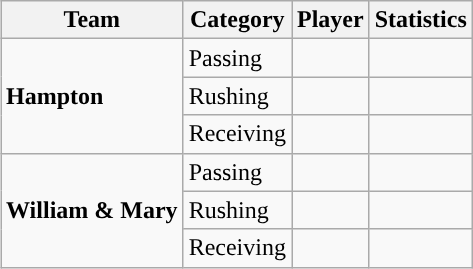<table class="wikitable" style="float: right;">
<tr>
<th>Team</th>
<th>Category</th>
<th>Player</th>
<th>Statistics</th>
</tr>
<tr>
<td rowspan=3><strong>Hampton</strong></td>
<td>Passing</td>
<td></td>
<td></td>
</tr>
<tr>
<td>Rushing</td>
<td></td>
<td></td>
</tr>
<tr>
<td>Receiving</td>
<td></td>
<td></td>
</tr>
<tr>
<td rowspan=3><strong>William & Mary</strong></td>
<td>Passing</td>
<td></td>
<td></td>
</tr>
<tr>
<td>Rushing</td>
<td></td>
<td></td>
</tr>
<tr>
<td>Receiving</td>
<td></td>
<td></td>
</tr>
</table>
